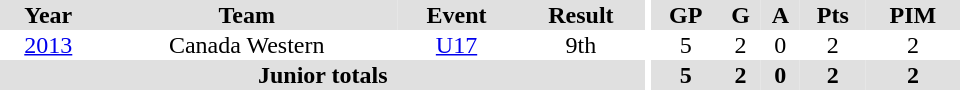<table border="0" cellpadding="1" cellspacing="0" ID="Table3" style="text-align:center; width:40em">
<tr ALIGN="center" bgcolor="#e0e0e0">
<th>Year</th>
<th>Team</th>
<th>Event</th>
<th>Result</th>
<th rowspan="99" bgcolor="#ffffff"></th>
<th>GP</th>
<th>G</th>
<th>A</th>
<th>Pts</th>
<th>PIM</th>
</tr>
<tr>
<td><a href='#'>2013</a></td>
<td>Canada Western</td>
<td><a href='#'>U17</a></td>
<td>9th</td>
<td>5</td>
<td>2</td>
<td>0</td>
<td>2</td>
<td>2</td>
</tr>
<tr bgcolor="#e0e0e0">
<th colspan="4">Junior totals</th>
<th>5</th>
<th>2</th>
<th>0</th>
<th>2</th>
<th>2</th>
</tr>
</table>
